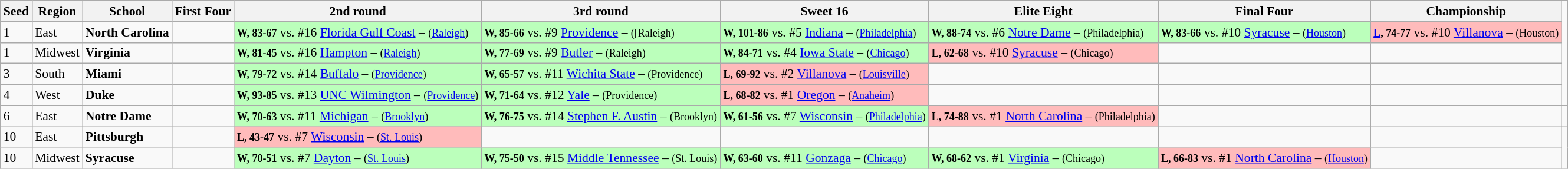<table class="sortable wikitable" style="white-space:nowrap; font-size:90%;">
<tr>
<th>Seed</th>
<th>Region</th>
<th>School</th>
<th>First Four</th>
<th>2nd round</th>
<th>3rd round</th>
<th>Sweet 16</th>
<th>Elite Eight</th>
<th>Final Four</th>
<th>Championship</th>
</tr>
<tr>
<td>1</td>
<td>East</td>
<td><strong>North Carolina</strong></td>
<td></td>
<td style="background:#bfb;"><small><strong>W, 83-67</strong></small> vs. #16 <a href='#'>Florida Gulf Coast</a> – <small>(<a href='#'>Raleigh</a>)</small></td>
<td style="background:#bfb;"><small><strong>W, 85-66</strong></small> vs. #9 <a href='#'>Providence</a> – <small>([Raleigh)</small></td>
<td style="background:#bfb;"><small><strong>W, 101-86</strong></small> vs. #5 <a href='#'>Indiana</a> – <small>(<a href='#'>Philadelphia</a>)</small></td>
<td style="background:#bfb;"><small><strong>W, 88-74</strong></small> vs. #6 <a href='#'>Notre Dame</a> – <small>(Philadelphia)</small></td>
<td style="background:#bfb;"><small><strong>W, 83-66</strong></small> vs. #10 <a href='#'>Syracuse</a> – <small>(<a href='#'>Houston</a>)</small></td>
<td style="background:#fbb;"><small><strong><a href='#'>L</a>, 74-77</strong></small> vs. #10 <a href='#'>Villanova</a> – <small>(Houston)</small></td>
</tr>
<tr>
<td>1</td>
<td>Midwest</td>
<td><strong>Virginia</strong></td>
<td></td>
<td style="background:#bfb;"><small><strong>W, 81-45</strong></small> vs. #16 <a href='#'>Hampton</a> – <small>(<a href='#'>Raleigh</a>)</small></td>
<td style="background:#bfb;"><small><strong>W, 77-69</strong></small> vs. #9 <a href='#'>Butler</a> – <small>(Raleigh)</small></td>
<td style="background:#bfb;"><small><strong>W, 84-71</strong></small> vs. #4 <a href='#'>Iowa State</a> – <small>(<a href='#'>Chicago</a>)</small></td>
<td style="background:#fbb;"><small><strong>L, 62-68</strong></small> vs. #10 <a href='#'>Syracuse</a> – <small>(Chicago)</small></td>
<td></td>
<td></td>
</tr>
<tr>
<td>3</td>
<td>South</td>
<td><strong>Miami</strong></td>
<td></td>
<td style="background:#bfb;"><small><strong>W, 79-72</strong></small> vs. #14 <a href='#'>Buffalo</a> – <small>(<a href='#'>Providence</a>)</small></td>
<td style="background:#bfb;"><small><strong>W, 65-57</strong></small> vs. #11 <a href='#'>Wichita State</a> – <small>(Providence)</small></td>
<td style="background:#fbb;"><small><strong>L, 69-92</strong></small> vs. #2 <a href='#'>Villanova</a> – <small>(<a href='#'>Louisville</a>)</small></td>
<td></td>
<td></td>
<td></td>
</tr>
<tr>
<td>4</td>
<td>West</td>
<td><strong>Duke</strong></td>
<td></td>
<td style="background:#bfb;"><small><strong>W, 93-85</strong></small> vs. #13 <a href='#'>UNC Wilmington</a> – <small>(<a href='#'>Providence</a>)</small></td>
<td style="background:#bfb;"><small><strong>W, 71-64</strong></small> vs. #12 <a href='#'>Yale</a> – <small>(Providence)</small></td>
<td style="background:#fbb;"><small><strong>L, 68-82</strong></small> vs. #1 <a href='#'>Oregon</a> – <small>(<a href='#'>Anaheim</a>)</small></td>
<td></td>
<td></td>
<td></td>
</tr>
<tr>
<td>6</td>
<td>East</td>
<td><strong>Notre Dame</strong></td>
<td></td>
<td style="background:#bfb;"><small><strong>W, 70-63</strong></small> vs. #11 <a href='#'>Michigan</a> – <small>(<a href='#'>Brooklyn</a>)</small></td>
<td style="background:#bfb;"><small><strong>W, 76-75</strong></small> vs. #14 <a href='#'>Stephen F. Austin</a> – <small>(Brooklyn)</small></td>
<td style="background:#bfb;"><small><strong>W, 61-56</strong></small> vs. #7 <a href='#'>Wisconsin</a> – <small>(<a href='#'>Philadelphia</a>)</small></td>
<td style="background:#fbb;"><small><strong>L, 74-88</strong></small> vs. #1 <a href='#'>North Carolina</a> – <small>(Philadelphia)</small></td>
<td></td>
<td></td>
<td></td>
</tr>
<tr>
<td>10</td>
<td>East</td>
<td><strong>Pittsburgh</strong></td>
<td></td>
<td style="background:#fbb;"><small><strong>L, 43-47</strong></small> vs. #7 <a href='#'>Wisconsin</a> – <small>(<a href='#'>St. Louis</a>)</small></td>
<td></td>
<td></td>
<td></td>
<td></td>
<td></td>
</tr>
<tr>
<td>10</td>
<td>Midwest</td>
<td><strong>Syracuse</strong></td>
<td></td>
<td style="background:#bfb;"><small><strong>W, 70-51</strong></small> vs. #7 <a href='#'>Dayton</a> – <small>(<a href='#'>St. Louis</a>)</small></td>
<td style="background:#bfb;"><small><strong>W, 75-50</strong></small> vs. #15 <a href='#'>Middle Tennessee</a> – <small>(St. Louis)</small></td>
<td style="background:#bfb;"><small><strong>W, 63-60</strong></small> vs. #11 <a href='#'>Gonzaga</a> – <small>(<a href='#'>Chicago</a>)</small></td>
<td style="background:#bfb;"><small><strong>W, 68-62</strong></small> vs. #1 <a href='#'>Virginia</a> – <small>(Chicago)</small></td>
<td style="background:#fbb;"><small><strong>L, 66-83</strong></small> vs. #1 <a href='#'>North Carolina</a> – <small>(<a href='#'>Houston</a>)</small></td>
<td></td>
</tr>
</table>
